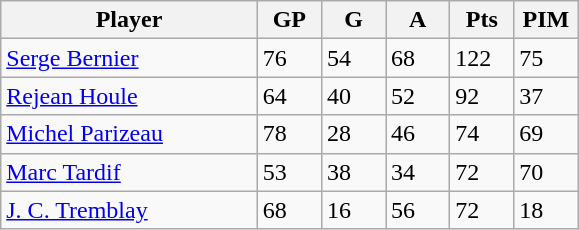<table class="wikitable">
<tr>
<th bgcolor="#DDDDFF" width="40%">Player</th>
<th bgcolor="#DDDDFF" width="10%">GP</th>
<th bgcolor="#DDDDFF" width="10%">G</th>
<th bgcolor="#DDDDFF" width="10%">A</th>
<th bgcolor="#DDDDFF" width="10%">Pts</th>
<th bgcolor="#DDDDFF" width="10%">PIM</th>
</tr>
<tr>
<td><a href='#'>Serge Bernier</a></td>
<td>76</td>
<td>54</td>
<td>68</td>
<td>122</td>
<td>75</td>
</tr>
<tr>
<td><a href='#'>Rejean Houle</a></td>
<td>64</td>
<td>40</td>
<td>52</td>
<td>92</td>
<td>37</td>
</tr>
<tr>
<td><a href='#'>Michel Parizeau</a></td>
<td>78</td>
<td>28</td>
<td>46</td>
<td>74</td>
<td>69</td>
</tr>
<tr>
<td><a href='#'>Marc Tardif</a></td>
<td>53</td>
<td>38</td>
<td>34</td>
<td>72</td>
<td>70</td>
</tr>
<tr>
<td><a href='#'>J. C. Tremblay</a></td>
<td>68</td>
<td>16</td>
<td>56</td>
<td>72</td>
<td>18</td>
</tr>
</table>
